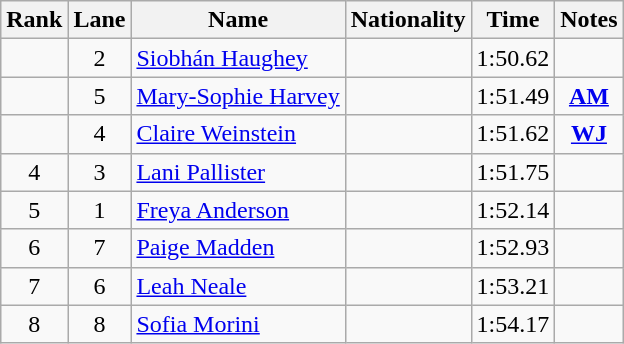<table class="wikitable sortable" style="text-align:center">
<tr>
<th>Rank</th>
<th>Lane</th>
<th>Name</th>
<th>Nationality</th>
<th>Time</th>
<th>Notes</th>
</tr>
<tr>
<td></td>
<td>2</td>
<td align=left><a href='#'>Siobhán Haughey</a></td>
<td align=left></td>
<td>1:50.62</td>
<td></td>
</tr>
<tr>
<td></td>
<td>5</td>
<td align=left><a href='#'>Mary-Sophie Harvey</a></td>
<td align=left></td>
<td>1:51.49</td>
<td><a href='#'><strong>AM</strong></a></td>
</tr>
<tr>
<td></td>
<td>4</td>
<td align=left><a href='#'>Claire Weinstein</a></td>
<td align=left></td>
<td>1:51.62</td>
<td><a href='#'><strong>WJ</strong></a></td>
</tr>
<tr>
<td>4</td>
<td>3</td>
<td align=left><a href='#'>Lani Pallister</a></td>
<td align=left></td>
<td>1:51.75</td>
<td></td>
</tr>
<tr>
<td>5</td>
<td>1</td>
<td align=left><a href='#'>Freya Anderson</a></td>
<td align=left></td>
<td>1:52.14</td>
<td></td>
</tr>
<tr>
<td>6</td>
<td>7</td>
<td align=left><a href='#'>Paige Madden</a></td>
<td align=left></td>
<td>1:52.93</td>
<td></td>
</tr>
<tr>
<td>7</td>
<td>6</td>
<td align=left><a href='#'>Leah Neale</a></td>
<td align=left></td>
<td>1:53.21</td>
<td></td>
</tr>
<tr>
<td>8</td>
<td>8</td>
<td align=left><a href='#'>Sofia Morini</a></td>
<td align=left></td>
<td>1:54.17</td>
<td></td>
</tr>
</table>
